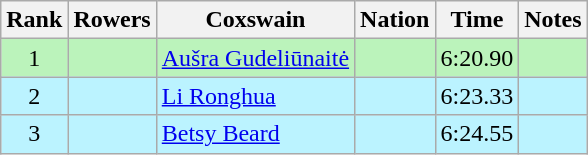<table class="wikitable sortable" style="text-align:center">
<tr>
<th>Rank</th>
<th>Rowers</th>
<th>Coxswain</th>
<th>Nation</th>
<th>Time</th>
<th>Notes</th>
</tr>
<tr bgcolor=bbf3bb>
<td>1</td>
<td align=left data-sort-value="Averyanova, Lidiya"></td>
<td align=left data-sort-value="Gudeliūnaitė, Aušra"><a href='#'>Aušra Gudeliūnaitė</a></td>
<td align=left></td>
<td>6:20.90</td>
<td></td>
</tr>
<tr bgcolor=bbf3ff>
<td>2</td>
<td align=left></td>
<td align=left><a href='#'>Li Ronghua</a></td>
<td align=left></td>
<td>6:23.33</td>
<td></td>
</tr>
<tr bgcolor=bbf3ff>
<td>3</td>
<td align=left data-sort-value="Balthasar, Ramona"></td>
<td align=left data-sort-value="Beard, Betsy"><a href='#'>Betsy Beard</a></td>
<td align=left></td>
<td>6:24.55</td>
<td></td>
</tr>
</table>
